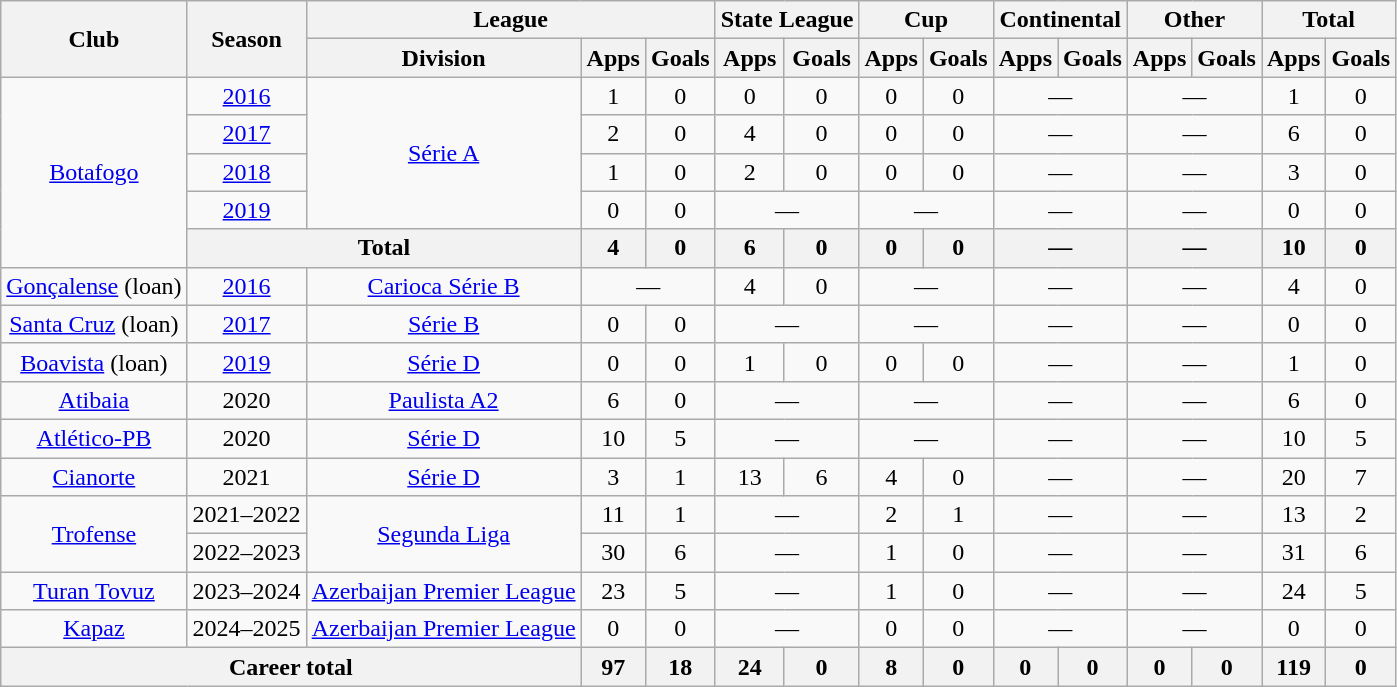<table class="wikitable" style="text-align: center">
<tr>
<th rowspan="2">Club</th>
<th rowspan="2">Season</th>
<th colspan="3">League</th>
<th colspan="2">State League</th>
<th colspan="2">Cup</th>
<th colspan="2">Continental</th>
<th colspan="2">Other</th>
<th colspan="2">Total</th>
</tr>
<tr>
<th>Division</th>
<th>Apps</th>
<th>Goals</th>
<th>Apps</th>
<th>Goals</th>
<th>Apps</th>
<th>Goals</th>
<th>Apps</th>
<th>Goals</th>
<th>Apps</th>
<th>Goals</th>
<th>Apps</th>
<th>Goals</th>
</tr>
<tr>
<td rowspan="5"><a href='#'>Botafogo</a></td>
<td><a href='#'>2016</a></td>
<td rowspan="4"><a href='#'>Série A</a></td>
<td>1</td>
<td>0</td>
<td>0</td>
<td>0</td>
<td>0</td>
<td>0</td>
<td colspan="2">—</td>
<td colspan="2">—</td>
<td>1</td>
<td>0</td>
</tr>
<tr>
<td><a href='#'>2017</a></td>
<td>2</td>
<td>0</td>
<td>4</td>
<td>0</td>
<td>0</td>
<td>0</td>
<td colspan="2">—</td>
<td colspan="2">—</td>
<td>6</td>
<td>0</td>
</tr>
<tr>
<td><a href='#'>2018</a></td>
<td>1</td>
<td>0</td>
<td>2</td>
<td>0</td>
<td>0</td>
<td>0</td>
<td colspan="2">—</td>
<td colspan="2">—</td>
<td>3</td>
<td>0</td>
</tr>
<tr>
<td><a href='#'>2019</a></td>
<td>0</td>
<td>0</td>
<td colspan="2">—</td>
<td colspan="2">—</td>
<td colspan="2">—</td>
<td colspan="2">—</td>
<td>0</td>
<td>0</td>
</tr>
<tr>
<th colspan="2"><strong>Total</strong></th>
<th>4</th>
<th>0</th>
<th>6</th>
<th>0</th>
<th>0</th>
<th>0</th>
<th colspan="2">—</th>
<th colspan="2">—</th>
<th>10</th>
<th>0</th>
</tr>
<tr>
<td valign="center"><a href='#'>Gonçalense</a> (loan)</td>
<td><a href='#'>2016</a></td>
<td><a href='#'>Carioca Série B</a></td>
<td colspan="2">—</td>
<td>4</td>
<td>0</td>
<td colspan="2">—</td>
<td colspan="2">—</td>
<td colspan="2">—</td>
<td>4</td>
<td>0</td>
</tr>
<tr>
<td><a href='#'>Santa Cruz</a> (loan)</td>
<td><a href='#'>2017</a></td>
<td><a href='#'>Série B</a></td>
<td>0</td>
<td>0</td>
<td colspan="2">—</td>
<td colspan="2">—</td>
<td colspan="2">—</td>
<td colspan="2">—</td>
<td>0</td>
<td>0</td>
</tr>
<tr>
<td><a href='#'>Boavista</a> (loan)</td>
<td><a href='#'>2019</a></td>
<td><a href='#'>Série D</a></td>
<td>0</td>
<td>0</td>
<td>1</td>
<td>0</td>
<td>0</td>
<td>0</td>
<td colspan="2">—</td>
<td colspan="2">—</td>
<td>1</td>
<td>0</td>
</tr>
<tr>
<td><a href='#'>Atibaia</a></td>
<td>2020</td>
<td><a href='#'>Paulista A2</a></td>
<td>6</td>
<td>0</td>
<td colspan="2">—</td>
<td colspan="2">—</td>
<td colspan="2">—</td>
<td colspan="2">—</td>
<td>6</td>
<td>0</td>
</tr>
<tr>
<td><a href='#'>Atlético-PB</a></td>
<td>2020</td>
<td><a href='#'>Série D</a></td>
<td>10</td>
<td>5</td>
<td colspan="2">—</td>
<td colspan="2">—</td>
<td colspan="2">—</td>
<td colspan="2">—</td>
<td>10</td>
<td>5</td>
</tr>
<tr>
<td><a href='#'>Cianorte</a></td>
<td>2021</td>
<td><a href='#'>Série D</a></td>
<td>3</td>
<td>1</td>
<td>13</td>
<td>6</td>
<td>4</td>
<td>0</td>
<td colspan="2">—</td>
<td colspan="2">—</td>
<td>20</td>
<td>7</td>
</tr>
<tr>
<td rowspan="2"><a href='#'>Trofense</a></td>
<td>2021–2022</td>
<td rowspan="2"><a href='#'>Segunda Liga</a></td>
<td>11</td>
<td>1</td>
<td colspan="2">—</td>
<td>2</td>
<td>1</td>
<td colspan="2">—</td>
<td colspan="2">—</td>
<td>13</td>
<td>2</td>
</tr>
<tr>
<td>2022–2023</td>
<td>30</td>
<td>6</td>
<td colspan="2">—</td>
<td>1</td>
<td>0</td>
<td colspan="2">—</td>
<td colspan="2">—</td>
<td>31</td>
<td>6</td>
</tr>
<tr>
<td><a href='#'>Turan Tovuz</a></td>
<td>2023–2024</td>
<td><a href='#'>Azerbaijan Premier League</a></td>
<td>23</td>
<td>5</td>
<td colspan="2">—</td>
<td>1</td>
<td>0</td>
<td colspan="2">—</td>
<td colspan="2">—</td>
<td>24</td>
<td>5</td>
</tr>
<tr>
<td><a href='#'>Kapaz</a></td>
<td>2024–2025</td>
<td><a href='#'>Azerbaijan Premier League</a></td>
<td>0</td>
<td>0</td>
<td colspan="2">—</td>
<td>0</td>
<td>0</td>
<td colspan="2">—</td>
<td colspan="2">—</td>
<td>0</td>
<td>0</td>
</tr>
<tr>
<th colspan="3"><strong>Career total</strong></th>
<th>97</th>
<th>18</th>
<th>24</th>
<th>0</th>
<th>8</th>
<th>0</th>
<th>0</th>
<th>0</th>
<th>0</th>
<th>0</th>
<th>119</th>
<th>0</th>
</tr>
</table>
